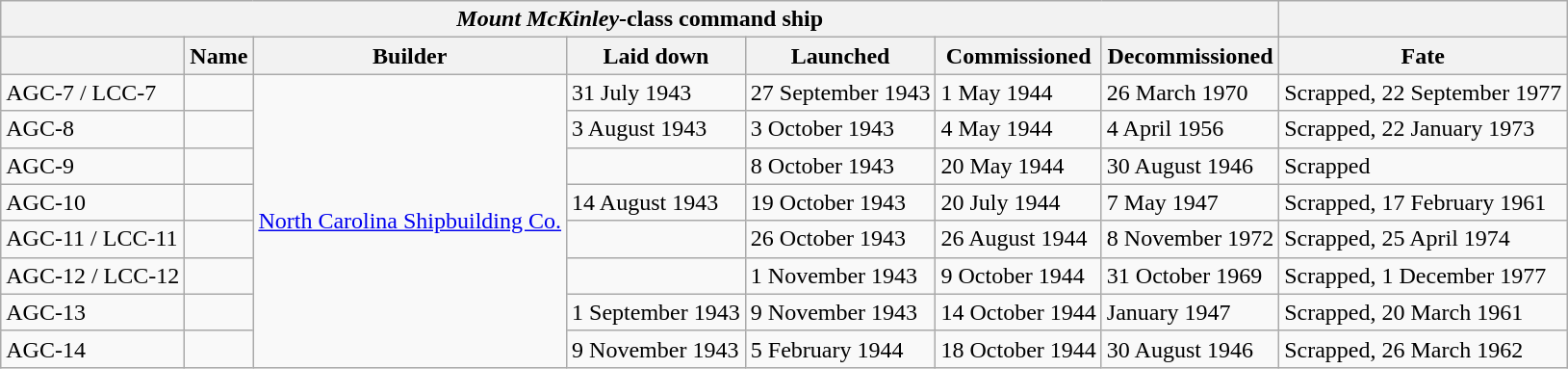<table class="wikitable">
<tr>
<th colspan="7"><em>Mount McKinley</em>-class command ship</th>
<th></th>
</tr>
<tr>
<th></th>
<th>Name</th>
<th>Builder</th>
<th>Laid down</th>
<th>Launched</th>
<th>Commissioned</th>
<th>Decommissioned</th>
<th>Fate</th>
</tr>
<tr>
<td>AGC-7 / LCC-7</td>
<td></td>
<td rowspan="8" align="center"><a href='#'>North Carolina Shipbuilding Co.</a></td>
<td>31 July 1943</td>
<td>27 September 1943</td>
<td>1 May 1944</td>
<td>26 March 1970</td>
<td>Scrapped, 22 September 1977</td>
</tr>
<tr>
<td>AGC-8</td>
<td></td>
<td>3 August 1943</td>
<td>3 October 1943</td>
<td>4 May 1944</td>
<td>4 April 1956</td>
<td>Scrapped, 22 January 1973</td>
</tr>
<tr>
<td>AGC-9</td>
<td></td>
<td></td>
<td>8 October 1943</td>
<td>20 May 1944</td>
<td>30 August 1946</td>
<td>Scrapped</td>
</tr>
<tr>
<td>AGC-10</td>
<td></td>
<td>14 August 1943</td>
<td>19 October 1943</td>
<td>20 July 1944</td>
<td>7 May 1947</td>
<td>Scrapped, 17 February 1961</td>
</tr>
<tr>
<td>AGC-11 / LCC-11</td>
<td></td>
<td></td>
<td>26 October 1943</td>
<td>26 August 1944</td>
<td>8 November 1972</td>
<td>Scrapped, 25 April 1974</td>
</tr>
<tr>
<td>AGC-12 / LCC-12</td>
<td></td>
<td></td>
<td>1 November 1943</td>
<td>9 October 1944</td>
<td>31 October 1969</td>
<td>Scrapped, 1 December 1977</td>
</tr>
<tr>
<td>AGC-13</td>
<td></td>
<td>1 September 1943</td>
<td>9 November 1943</td>
<td>14 October 1944</td>
<td>January 1947</td>
<td>Scrapped, 20 March 1961</td>
</tr>
<tr>
<td>AGC-14</td>
<td></td>
<td>9 November 1943</td>
<td>5 February 1944</td>
<td>18 October 1944</td>
<td>30 August 1946</td>
<td>Scrapped, 26 March 1962</td>
</tr>
</table>
